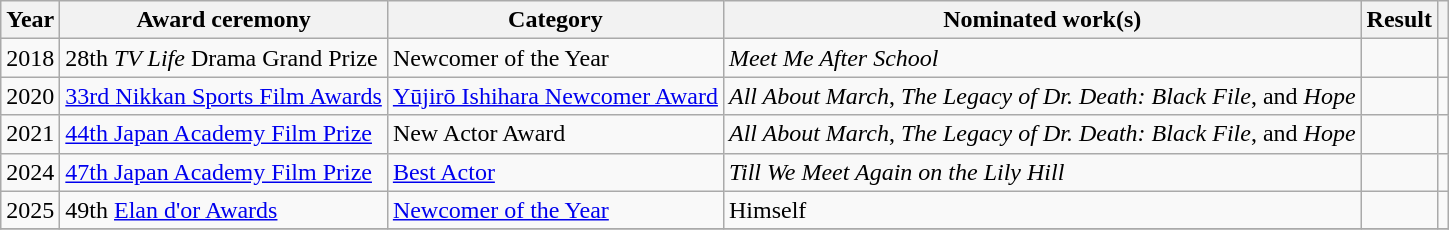<table class="wikitable sortable plainrowheaders">
<tr>
<th scope="col">Year</th>
<th scope="col">Award ceremony</th>
<th scope="col">Category</th>
<th scope="col">Nominated work(s)</th>
<th scope="col">Result</th>
<th scope="col" class="unsortable"></th>
</tr>
<tr>
<td rowspan="1">2018</td>
<td>28th <em>TV Life</em> Drama Grand Prize</td>
<td>Newcomer of the Year</td>
<td><em>Meet Me After School</em></td>
<td></td>
<td></td>
</tr>
<tr>
<td>2020</td>
<td><a href='#'>33rd Nikkan Sports Film Awards</a></td>
<td><a href='#'>Yūjirō Ishihara Newcomer Award</a></td>
<td><em>All About March</em>, <em>The Legacy of Dr. Death: Black File</em>, and <em>Hope</em></td>
<td></td>
<td></td>
</tr>
<tr>
<td>2021</td>
<td><a href='#'>44th Japan Academy Film Prize</a></td>
<td>New Actor Award</td>
<td><em>All About March</em>, <em>The Legacy of Dr. Death: Black File</em>, and <em>Hope</em></td>
<td></td>
<td></td>
</tr>
<tr>
<td>2024</td>
<td><a href='#'>47th Japan Academy Film Prize</a></td>
<td><a href='#'>Best Actor</a></td>
<td><em>Till We Meet Again on the Lily Hill</em></td>
<td></td>
<td></td>
</tr>
<tr>
<td>2025</td>
<td>49th <a href='#'>Elan d'or Awards</a></td>
<td><a href='#'>Newcomer of the Year</a></td>
<td>Himself</td>
<td></td>
<td></td>
</tr>
<tr>
</tr>
</table>
